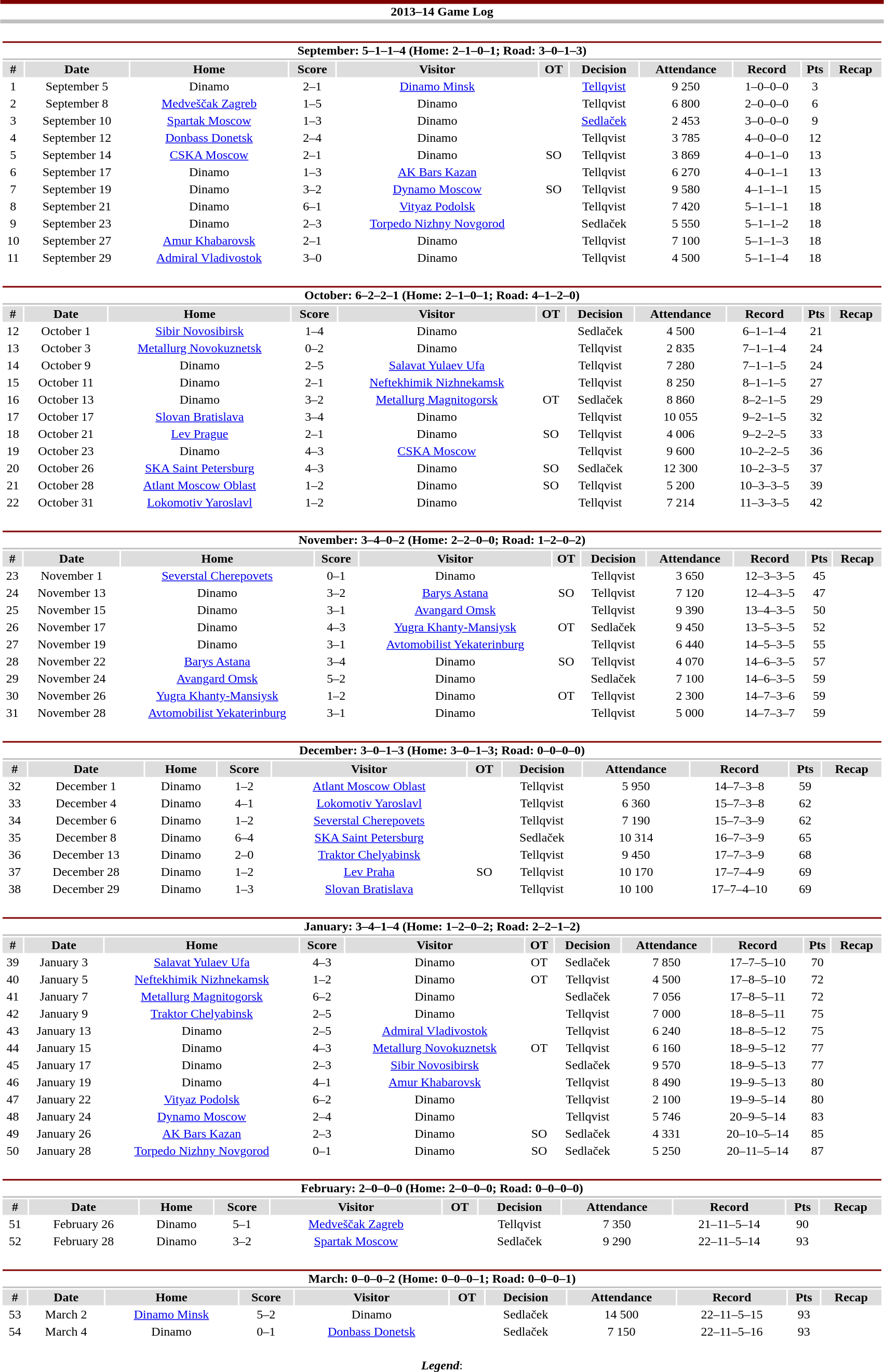<table class="toccolours"  style="width:90%; clear:both; margin:1.5em auto; text-align:center;">
<tr>
<th colspan="11" style="background:#fff; border-top:#800000 5px solid; border-bottom:#C0C0C0 5px solid;">2013–14 Game Log</th>
</tr>
<tr>
<td colspan=11><br><table class="toccolours collapsible collapsed" style="width:100%;">
<tr>
<th colspan="11" style="background:#fff; border-top:#800000 2px solid; border-bottom:#C0C0C0 2px solid;">September: 5–1–1–4 (Home: 2–1–0–1; Road: 3–0–1–3)</th>
</tr>
<tr style="text-align:center; background:#ddd;">
<th>#</th>
<th>Date</th>
<th>Home</th>
<th>Score</th>
<th>Visitor</th>
<th>OT</th>
<th>Decision</th>
<th>Attendance</th>
<th>Record</th>
<th>Pts</th>
<th>Recap</th>
</tr>
<tr style="text-align:center; style="background:#cfc;">
<td>1</td>
<td>September 5</td>
<td>Dinamo</td>
<td>2–1</td>
<td><a href='#'>Dinamo Minsk</a></td>
<td></td>
<td><a href='#'>Tellqvist</a></td>
<td>9 250</td>
<td>1–0–0–0</td>
<td>3</td>
<td></td>
</tr>
<tr style="text-align:center; style="background:#cfc;">
<td>2</td>
<td>September 8</td>
<td><a href='#'>Medveščak Zagreb</a></td>
<td>1–5</td>
<td>Dinamo</td>
<td></td>
<td>Tellqvist</td>
<td>6 800</td>
<td>2–0–0–0</td>
<td>6</td>
<td></td>
</tr>
<tr style="text-align:center; style="background:#cfc;">
<td>3</td>
<td>September 10</td>
<td><a href='#'>Spartak Moscow</a></td>
<td>1–3</td>
<td>Dinamo</td>
<td></td>
<td><a href='#'>Sedlaček</a></td>
<td>2 453</td>
<td>3–0–0–0</td>
<td>9</td>
<td></td>
</tr>
<tr style="text-align:center; style="background:#cfc;">
<td>4</td>
<td>September 12</td>
<td><a href='#'>Donbass Donetsk</a></td>
<td>2–4</td>
<td>Dinamo</td>
<td></td>
<td>Tellqvist</td>
<td>3 785</td>
<td>4–0–0–0</td>
<td>12</td>
<td></td>
</tr>
<tr style="text-align:center; style="background:#ffeeaa;">
<td>5</td>
<td>September 14</td>
<td><a href='#'>CSKA Moscow</a></td>
<td>2–1</td>
<td>Dinamo</td>
<td>SO</td>
<td>Tellqvist</td>
<td>3 869</td>
<td>4–0–1–0</td>
<td>13</td>
<td></td>
</tr>
<tr style="text-align:center; style="background:#fbb;">
<td>6</td>
<td>September 17</td>
<td>Dinamo</td>
<td>1–3</td>
<td><a href='#'>AK Bars Kazan</a></td>
<td></td>
<td>Tellqvist</td>
<td>6 270</td>
<td>4–0–1–1</td>
<td>13</td>
<td></td>
</tr>
<tr style="text-align:center; style="background:#d0e7ff;">
<td>7</td>
<td>September 19</td>
<td>Dinamo</td>
<td>3–2</td>
<td><a href='#'>Dynamo Moscow</a></td>
<td>SO</td>
<td>Tellqvist</td>
<td>9 580</td>
<td>4–1–1–1</td>
<td>15</td>
<td></td>
</tr>
<tr style="text-align:center; style="background:#cfc;">
<td>8</td>
<td>September 21</td>
<td>Dinamo</td>
<td>6–1</td>
<td><a href='#'>Vityaz Podolsk</a></td>
<td></td>
<td>Tellqvist</td>
<td>7 420</td>
<td>5–1–1–1</td>
<td>18</td>
<td></td>
</tr>
<tr style="text-align:center; style="background:#fbb;">
<td>9</td>
<td>September 23</td>
<td>Dinamo</td>
<td>2–3</td>
<td><a href='#'>Torpedo Nizhny Novgorod</a></td>
<td></td>
<td>Sedlaček</td>
<td>5 550</td>
<td>5–1–1–2</td>
<td>18</td>
<td></td>
</tr>
<tr || style="text-align:center; style="background:#fbb;">
<td>10</td>
<td>September 27</td>
<td><a href='#'>Amur Khabarovsk</a></td>
<td>2–1</td>
<td>Dinamo</td>
<td></td>
<td>Tellqvist</td>
<td>7 100</td>
<td>5–1–1–3</td>
<td>18</td>
<td></td>
</tr>
<tr style="text-align:center; style="background:#fbb;">
<td>11</td>
<td>September 29</td>
<td><a href='#'>Admiral Vladivostok</a></td>
<td>3–0</td>
<td>Dinamo</td>
<td></td>
<td>Tellqvist</td>
<td>4 500</td>
<td>5–1–1–4</td>
<td>18</td>
<td></td>
</tr>
</table>
</td>
</tr>
<tr>
<td colspan=11><br><table class="toccolours collapsible collapsed" style="width:100%;">
<tr>
<th colspan="11" style="background:#fff; border-top:#800000 2px solid; border-bottom:#C0C0C0 2px solid;">October: 6–2–2–1 (Home: 2–1–0–1; Road: 4–1–2–0)</th>
</tr>
<tr style="text-align:center; background:#ddd;">
<th>#</th>
<th>Date</th>
<th>Home</th>
<th>Score</th>
<th>Visitor</th>
<th>OT</th>
<th>Decision</th>
<th>Attendance</th>
<th>Record</th>
<th>Pts</th>
<th>Recap</th>
</tr>
<tr style="text-align:center; style="background:#cfc;">
<td>12</td>
<td>October 1</td>
<td><a href='#'>Sibir Novosibirsk</a></td>
<td>1–4</td>
<td>Dinamo</td>
<td></td>
<td>Sedlaček</td>
<td>4 500</td>
<td>6–1–1–4</td>
<td>21</td>
<td></td>
</tr>
<tr style="text-align:center; style="background:#cfc;">
<td>13</td>
<td>October 3</td>
<td><a href='#'>Metallurg Novokuznetsk</a></td>
<td>0–2</td>
<td>Dinamo</td>
<td></td>
<td>Tellqvist</td>
<td>2 835</td>
<td>7–1–1–4</td>
<td>24</td>
<td></td>
</tr>
<tr style="text-align:center; style="background:#fbb;">
<td>14</td>
<td>October 9</td>
<td>Dinamo</td>
<td>2–5</td>
<td><a href='#'>Salavat Yulaev Ufa</a></td>
<td></td>
<td>Tellqvist</td>
<td>7 280</td>
<td>7–1–1–5</td>
<td>24</td>
<td></td>
</tr>
<tr style="text-align:center; style="background:#cfc;">
<td>15</td>
<td>October 11</td>
<td>Dinamo</td>
<td>2–1</td>
<td><a href='#'>Neftekhimik Nizhnekamsk</a></td>
<td></td>
<td>Tellqvist</td>
<td>8 250</td>
<td>8–1–1–5</td>
<td>27</td>
<td></td>
</tr>
<tr style="text-align:center; style="background:#d0e7ff;">
<td>16</td>
<td>October 13</td>
<td>Dinamo</td>
<td>3–2</td>
<td><a href='#'>Metallurg Magnitogorsk</a></td>
<td>OT</td>
<td>Sedlaček</td>
<td>8 860</td>
<td>8–2–1–5</td>
<td>29</td>
<td></td>
</tr>
<tr style="text-align:center; style="background:#cfc;">
<td>17</td>
<td>October 17</td>
<td><a href='#'>Slovan Bratislava</a></td>
<td>3–4</td>
<td>Dinamo</td>
<td></td>
<td>Tellqvist</td>
<td>10 055</td>
<td>9–2–1–5</td>
<td>32</td>
<td></td>
</tr>
<tr style="text-align:center; style="background:#ffeeaa;">
<td>18</td>
<td>October 21</td>
<td><a href='#'>Lev Prague</a></td>
<td>2–1</td>
<td>Dinamo</td>
<td>SO</td>
<td>Tellqvist</td>
<td>4 006</td>
<td>9–2–2–5</td>
<td>33</td>
<td></td>
</tr>
<tr style="text-align:center; style="background:#cfc;">
<td>19</td>
<td>October 23</td>
<td>Dinamo</td>
<td>4–3</td>
<td><a href='#'>CSKA Moscow</a></td>
<td></td>
<td>Tellqvist</td>
<td>9 600</td>
<td>10–2–2–5</td>
<td>36</td>
<td></td>
</tr>
<tr style="text-align:center; style="background:#ffeeaa;">
<td>20</td>
<td>October 26</td>
<td><a href='#'>SKA Saint Petersburg</a></td>
<td>4–3</td>
<td>Dinamo</td>
<td>SO</td>
<td>Sedlaček</td>
<td>12 300</td>
<td>10–2–3–5</td>
<td>37</td>
<td></td>
</tr>
<tr style="text-align:center; style="background:#d0e7ff;">
<td>21</td>
<td>October 28</td>
<td><a href='#'>Atlant Moscow Oblast</a></td>
<td>1–2</td>
<td>Dinamo</td>
<td>SO</td>
<td>Tellqvist</td>
<td>5 200</td>
<td>10–3–3–5</td>
<td>39</td>
<td></td>
</tr>
<tr style="text-align:center; style="background:#cfc;">
<td>22</td>
<td>October 31</td>
<td><a href='#'>Lokomotiv Yaroslavl</a></td>
<td>1–2</td>
<td>Dinamo</td>
<td></td>
<td>Tellqvist</td>
<td>7 214</td>
<td>11–3–3–5</td>
<td>42</td>
<td></td>
</tr>
</table>
</td>
</tr>
<tr>
<td colspan=11><br><table class="toccolours collapsible collapsed" style="width:100%;">
<tr>
<th colspan="11" style="background:#fff; border-top:#800000 2px solid; border-bottom:#C0C0C0 2px solid;">November: 3–4–0–2 (Home: 2–2–0–0; Road: 1–2–0–2)</th>
</tr>
<tr style="text-align:center; background:#ddd;">
<th>#</th>
<th>Date</th>
<th>Home</th>
<th>Score</th>
<th>Visitor</th>
<th>OT</th>
<th>Decision</th>
<th>Attendance</th>
<th>Record</th>
<th>Pts</th>
<th>Recap</th>
</tr>
<tr style="text-align:center; style="background:#cfc;">
<td>23</td>
<td>November 1</td>
<td><a href='#'>Severstal Cherepovets</a></td>
<td>0–1</td>
<td>Dinamo</td>
<td></td>
<td>Tellqvist</td>
<td>3 650</td>
<td>12–3–3–5</td>
<td>45</td>
<td></td>
</tr>
<tr style="text-align:center; style="background:#d0e7ff;">
<td>24</td>
<td>November 13</td>
<td>Dinamo</td>
<td>3–2</td>
<td><a href='#'>Barys Astana</a></td>
<td>SO</td>
<td>Tellqvist</td>
<td>7 120</td>
<td>12–4–3–5</td>
<td>47</td>
<td></td>
</tr>
<tr style="text-align:center; style="background:#cfc;">
<td>25</td>
<td>November 15</td>
<td>Dinamo</td>
<td>3–1</td>
<td><a href='#'>Avangard Omsk</a></td>
<td></td>
<td>Tellqvist</td>
<td>9 390</td>
<td>13–4–3–5</td>
<td>50</td>
<td></td>
</tr>
<tr style="text-align:center; style="background:#d0e7ff;">
<td>26</td>
<td>November 17</td>
<td>Dinamo</td>
<td>4–3</td>
<td><a href='#'>Yugra Khanty-Mansiysk</a></td>
<td>OT</td>
<td>Sedlaček</td>
<td>9 450</td>
<td>13–5–3–5</td>
<td>52</td>
<td></td>
</tr>
<tr style="text-align:center; style="background:#cfc;">
<td>27</td>
<td>November 19</td>
<td>Dinamo</td>
<td>3–1</td>
<td><a href='#'>Avtomobilist Yekaterinburg</a></td>
<td></td>
<td>Tellqvist</td>
<td>6 440</td>
<td>14–5–3–5</td>
<td>55</td>
<td></td>
</tr>
<tr style="text-align:center; style="background:#d0e7ff;">
<td>28</td>
<td>November 22</td>
<td><a href='#'>Barys Astana</a></td>
<td>3–4</td>
<td>Dinamo</td>
<td>SO</td>
<td>Tellqvist</td>
<td>4 070</td>
<td>14–6–3–5</td>
<td>57</td>
<td></td>
</tr>
<tr style="text-align:center; style="background:#fbb;">
<td>29</td>
<td>November 24</td>
<td><a href='#'>Avangard Omsk</a></td>
<td>5–2</td>
<td>Dinamo</td>
<td></td>
<td>Sedlaček</td>
<td>7 100</td>
<td>14–6–3–5</td>
<td>59</td>
<td></td>
</tr>
<tr style="text-align:center; style="background:#d0e7ff;">
<td>30</td>
<td>November 26</td>
<td><a href='#'>Yugra Khanty-Mansiysk</a></td>
<td>1–2</td>
<td>Dinamo</td>
<td>OT</td>
<td>Tellqvist</td>
<td>2 300</td>
<td>14–7–3–6</td>
<td>59</td>
<td></td>
</tr>
<tr style="text-align:center; style="background:#fbb;">
<td>31</td>
<td>November 28</td>
<td><a href='#'>Avtomobilist Yekaterinburg</a></td>
<td>3–1</td>
<td>Dinamo</td>
<td></td>
<td>Tellqvist</td>
<td>5 000</td>
<td>14–7–3–7</td>
<td>59</td>
<td></td>
</tr>
</table>
</td>
</tr>
<tr>
<td colspan=11><br><table class="toccolours collapsible collapsed" style="width:100%;">
<tr>
<th colspan="11" style="background:#fff; border-top:#800000 2px solid; border-bottom:#C0C0C0 2px solid;">December: 3–0–1–3 (Home: 3–0–1–3; Road: 0–0–0–0)</th>
</tr>
<tr style="text-align:center; background:#ddd;">
<th>#</th>
<th>Date</th>
<th>Home</th>
<th>Score</th>
<th>Visitor</th>
<th>OT</th>
<th>Decision</th>
<th>Attendance</th>
<th>Record</th>
<th>Pts</th>
<th>Recap</th>
</tr>
<tr style="text-align:center; style="background:#fbb;">
<td>32</td>
<td>December 1</td>
<td>Dinamo</td>
<td>1–2</td>
<td><a href='#'>Atlant Moscow Oblast</a></td>
<td></td>
<td>Tellqvist</td>
<td>5 950</td>
<td>14–7–3–8</td>
<td>59</td>
<td></td>
</tr>
<tr style="text-align:center; style="background:#cfc;">
<td>33</td>
<td>December 4</td>
<td>Dinamo</td>
<td>4–1</td>
<td><a href='#'>Lokomotiv Yaroslavl</a></td>
<td></td>
<td>Tellqvist</td>
<td>6 360</td>
<td>15–7–3–8</td>
<td>62</td>
<td></td>
</tr>
<tr style="text-align:center; style="background:#fbb;">
<td>34</td>
<td>December 6</td>
<td>Dinamo</td>
<td>1–2</td>
<td><a href='#'>Severstal Cherepovets</a></td>
<td></td>
<td>Tellqvist</td>
<td>7 190</td>
<td>15–7–3–9</td>
<td>62</td>
<td></td>
</tr>
<tr style="text-align:center; style="background:#cfc;">
<td>35</td>
<td>December 8</td>
<td>Dinamo</td>
<td>6–4</td>
<td><a href='#'>SKA Saint Petersburg</a></td>
<td></td>
<td>Sedlaček</td>
<td>10 314</td>
<td>16–7–3–9</td>
<td>65</td>
<td></td>
</tr>
<tr style="text-align:center; style="background:#cfc;">
<td>36</td>
<td>December 13</td>
<td>Dinamo</td>
<td>2–0</td>
<td><a href='#'>Traktor Chelyabinsk</a></td>
<td></td>
<td>Tellqvist</td>
<td>9 450</td>
<td>17–7–3–9</td>
<td>68</td>
<td></td>
</tr>
<tr style="text-align:center; style="background:#ffeeaa;">
<td>37</td>
<td>December 28</td>
<td>Dinamo</td>
<td>1–2</td>
<td><a href='#'>Lev Praha</a></td>
<td>SO</td>
<td>Tellqvist</td>
<td>10 170</td>
<td>17–7–4–9</td>
<td>69</td>
<td></td>
</tr>
<tr style="text-align:center; style="background:#fbb;">
<td>38</td>
<td>December 29</td>
<td>Dinamo</td>
<td>1–3</td>
<td><a href='#'>Slovan Bratislava</a></td>
<td></td>
<td>Tellqvist</td>
<td>10 100</td>
<td>17–7–4–10</td>
<td>69</td>
<td></td>
</tr>
</table>
</td>
</tr>
<tr>
<td colspan=11><br><table class="toccolours collapsible collapsed" style="width:100%;">
<tr>
<th colspan="11" style="background:#fff; border-top:#800000 2px solid; border-bottom:#C0C0C0 2px solid;">January: 3–4–1–4 (Home: 1–2–0–2; Road: 2–2–1–2)</th>
</tr>
<tr style="text-align:center; background:#ddd;">
<th>#</th>
<th>Date</th>
<th>Home</th>
<th>Score</th>
<th>Visitor</th>
<th>OT</th>
<th>Decision</th>
<th>Attendance</th>
<th>Record</th>
<th>Pts</th>
<th>Recap</th>
</tr>
<tr style="text-align:center; style="background:#ffeeaa;">
<td>39</td>
<td>January 3</td>
<td><a href='#'>Salavat Yulaev Ufa</a></td>
<td>4–3</td>
<td>Dinamo</td>
<td>OT</td>
<td>Sedlaček</td>
<td>7 850</td>
<td>17–7–5–10</td>
<td>70</td>
<td></td>
</tr>
<tr style="text-align:center; style="background:#d0e7ff;">
<td>40</td>
<td>January 5</td>
<td><a href='#'>Neftekhimik Nizhnekamsk</a></td>
<td>1–2</td>
<td>Dinamo</td>
<td>OT</td>
<td>Tellqvist</td>
<td>4 500</td>
<td>17–8–5–10</td>
<td>72</td>
<td></td>
</tr>
<tr style="text-align:center; style="background:#fbb;">
<td>41</td>
<td>January 7</td>
<td><a href='#'>Metallurg Magnitogorsk</a></td>
<td>6–2</td>
<td>Dinamo</td>
<td></td>
<td>Sedlaček</td>
<td>7 056</td>
<td>17–8–5–11</td>
<td>72</td>
<td></td>
</tr>
<tr style="text-align:center; style="background:#cfc;">
<td>42</td>
<td>January 9</td>
<td><a href='#'>Traktor Chelyabinsk</a></td>
<td>2–5</td>
<td>Dinamo</td>
<td></td>
<td>Tellqvist</td>
<td>7 000</td>
<td>18–8–5–11</td>
<td>75</td>
<td></td>
</tr>
<tr style="text-align:center; style="background:#fbb;">
<td>43</td>
<td>January 13</td>
<td>Dinamo</td>
<td>2–5</td>
<td><a href='#'>Admiral Vladivostok</a></td>
<td></td>
<td>Tellqvist</td>
<td>6 240</td>
<td>18–8–5–12</td>
<td>75</td>
<td></td>
</tr>
<tr style="text-align:center; style="background:#d0e7ff;">
<td>44</td>
<td>January 15</td>
<td>Dinamo</td>
<td>4–3</td>
<td><a href='#'>Metallurg Novokuznetsk</a></td>
<td>OT</td>
<td>Tellqvist</td>
<td>6 160</td>
<td>18–9–5–12</td>
<td>77</td>
<td></td>
</tr>
<tr style="text-align:center; style="background:#fbb;">
<td>45</td>
<td>January 17</td>
<td>Dinamo</td>
<td>2–3</td>
<td><a href='#'>Sibir Novosibirsk</a></td>
<td></td>
<td>Sedlaček</td>
<td>9 570</td>
<td>18–9–5–13</td>
<td>77</td>
<td></td>
</tr>
<tr style="text-align:center; style="background:#cfc;">
<td>46</td>
<td>January 19</td>
<td>Dinamo</td>
<td>4–1</td>
<td><a href='#'>Amur Khabarovsk</a></td>
<td></td>
<td>Tellqvist</td>
<td>8 490</td>
<td>19–9–5–13</td>
<td>80</td>
<td></td>
</tr>
<tr style="text-align:center; style="background:#fbb;">
<td>47</td>
<td>January 22</td>
<td><a href='#'>Vityaz Podolsk</a></td>
<td>6–2</td>
<td>Dinamo</td>
<td></td>
<td>Tellqvist</td>
<td>2 100</td>
<td>19–9–5–14</td>
<td>80</td>
<td></td>
</tr>
<tr style="text-align:center; style="background:#cfc;">
<td>48</td>
<td>January 24</td>
<td><a href='#'>Dynamo Moscow</a></td>
<td>2–4</td>
<td>Dinamo</td>
<td></td>
<td>Tellqvist</td>
<td>5 746</td>
<td>20–9–5–14</td>
<td>83</td>
<td></td>
</tr>
<tr style="text-align:center; style="background:#d0e7ff;">
<td>49</td>
<td>January 26</td>
<td><a href='#'>AK Bars Kazan</a></td>
<td>2–3</td>
<td>Dinamo</td>
<td>SO</td>
<td>Sedlaček</td>
<td>4 331</td>
<td>20–10–5–14</td>
<td>85</td>
<td></td>
</tr>
<tr style="text-align:center; style="background:#d0e7ff;">
<td>50</td>
<td>January 28</td>
<td><a href='#'>Torpedo Nizhny Novgorod</a></td>
<td>0–1</td>
<td>Dinamo</td>
<td>SO</td>
<td>Sedlaček</td>
<td>5 250</td>
<td>20–11–5–14</td>
<td>87</td>
<td></td>
</tr>
</table>
</td>
</tr>
<tr>
<td colspan=11><br><table class="toccolours collapsible collapsed" style="width:100%;">
<tr>
<th colspan="11" style="background:#fff; border-top:#800000 2px solid; border-bottom:#C0C0C0 2px solid;">February: 2–0–0–0 (Home: 2–0–0–0; Road: 0–0–0–0)</th>
</tr>
<tr style="text-align:center; background:#ddd;">
<th>#</th>
<th>Date</th>
<th>Home</th>
<th>Score</th>
<th>Visitor</th>
<th>OT</th>
<th>Decision</th>
<th>Attendance</th>
<th>Record</th>
<th>Pts</th>
<th>Recap</th>
</tr>
<tr style="text-align:center; style="background:#cfc;">
<td>51</td>
<td>February 26</td>
<td>Dinamo</td>
<td>5–1</td>
<td><a href='#'>Medveščak Zagreb</a></td>
<td></td>
<td>Tellqvist</td>
<td>7 350</td>
<td>21–11–5–14</td>
<td>90</td>
<td></td>
</tr>
<tr style="text-align:center; style="background:#cfc;">
<td>52</td>
<td>February 28</td>
<td>Dinamo</td>
<td>3–2</td>
<td><a href='#'>Spartak Moscow</a></td>
<td></td>
<td>Sedlaček</td>
<td>9 290</td>
<td>22–11–5–14</td>
<td>93</td>
<td></td>
</tr>
</table>
</td>
</tr>
<tr>
<td colspan=11><br><table class="toccolours collapsible collapsed" style="width:100%;">
<tr>
<th colspan="11" style="background:#fff; border-top:#800000 2px solid; border-bottom:#C0C0C0 2px solid;">March: 0–0–0–2 (Home: 0–0–0–1; Road: 0–0–0–1)</th>
</tr>
<tr style="text-align:center; background:#ddd;">
<th>#</th>
<th>Date</th>
<th>Home</th>
<th>Score</th>
<th>Visitor</th>
<th>OT</th>
<th>Decision</th>
<th>Attendance</th>
<th>Record</th>
<th>Pts</th>
<th>Recap</th>
</tr>
<tr style="text-align:center; style="background:#fbb;">
<td>53</td>
<td>March 2</td>
<td><a href='#'>Dinamo Minsk</a></td>
<td>5–2</td>
<td>Dinamo</td>
<td></td>
<td>Sedlaček</td>
<td>14 500</td>
<td>22–11–5–15</td>
<td>93</td>
<td></td>
</tr>
<tr style="text-align:center; style="background:#fbb;">
<td>54</td>
<td>March 4</td>
<td>Dinamo</td>
<td>0–1</td>
<td><a href='#'>Donbass Donetsk</a></td>
<td></td>
<td>Sedlaček</td>
<td>7 150</td>
<td>22–11–5–16</td>
<td>93</td>
<td></td>
</tr>
</table>
</td>
</tr>
<tr>
<td colspan=11 align="center"><br><strong><em>Legend</em></strong>:



</td>
</tr>
</table>
